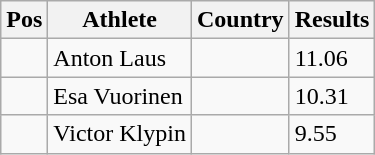<table class="wikitable">
<tr>
<th>Pos</th>
<th>Athlete</th>
<th>Country</th>
<th>Results</th>
</tr>
<tr>
<td align="center"></td>
<td>Anton Laus</td>
<td></td>
<td>11.06</td>
</tr>
<tr>
<td align="center"></td>
<td>Esa Vuorinen</td>
<td></td>
<td>10.31</td>
</tr>
<tr>
<td align="center"></td>
<td>Victor Klypin</td>
<td></td>
<td>9.55</td>
</tr>
</table>
